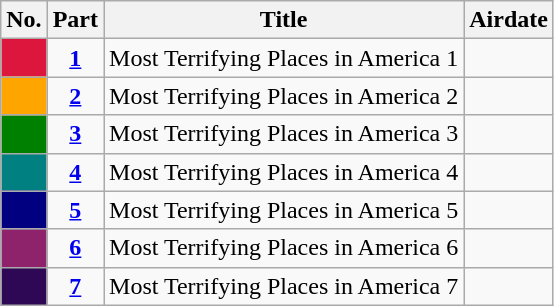<table class="wikitable">
<tr>
<th>No.</th>
<th>Part</th>
<th>Title</th>
<th>Airdate</th>
</tr>
<tr>
<td style="background:#dc163c; height:5px;"></td>
<td style="text-align:center;"><strong><a href='#'>1</a></strong></td>
<td style="text-align:center;">Most Terrifying Places in America 1</td>
<td style="text-align:center;"></td>
</tr>
<tr>
<td style="background:orange; height:5px;"></td>
<td style="text-align:center;"><strong><a href='#'>2</a></strong></td>
<td style="text-align:center;">Most Terrifying Places in America 2</td>
<td style="text-align:center;"></td>
</tr>
<tr>
<td style="background:green; height:5px;"></td>
<td style="text-align:center;"><strong><a href='#'>3</a></strong></td>
<td style="text-align:center;">Most Terrifying Places in America 3</td>
<td style="text-align:center;"></td>
</tr>
<tr>
<td style="background:teal; height:5px;"></td>
<td style="text-align:center;"><strong><a href='#'>4</a></strong></td>
<td style="text-align:center;">Most Terrifying Places in America 4</td>
<td style="text-align:center;"></td>
</tr>
<tr>
<td style="background:navy; height:5px;"></td>
<td style="text-align:center;"><strong><a href='#'>5</a></strong></td>
<td style="text-align:center;">Most Terrifying Places in America 5</td>
<td style="text-align:center;"></td>
</tr>
<tr>
<td style="background:#8e236b; height:5px;"></td>
<td style="text-align:center;"><strong><a href='#'>6</a></strong></td>
<td style="text-align:center;">Most Terrifying Places in America 6</td>
<td style="text-align:center;"></td>
</tr>
<tr>
<td style="background:#2e0854;" height-"5px"></td>
<td style="text-align:center;"><strong><a href='#'>7</a></strong></td>
<td style="text-align:center;">Most Terrifying Places in America 7</td>
<td style="text-align:center;"></td>
</tr>
</table>
